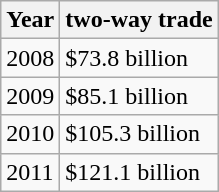<table class="wikitable sortable">
<tr>
<th>Year</th>
<th>two-way trade</th>
</tr>
<tr>
<td>2008</td>
<td>$73.8 billion</td>
</tr>
<tr>
<td>2009</td>
<td>$85.1 billion</td>
</tr>
<tr>
<td>2010</td>
<td>$105.3 billion</td>
</tr>
<tr>
<td>2011</td>
<td>$121.1 billion</td>
</tr>
</table>
